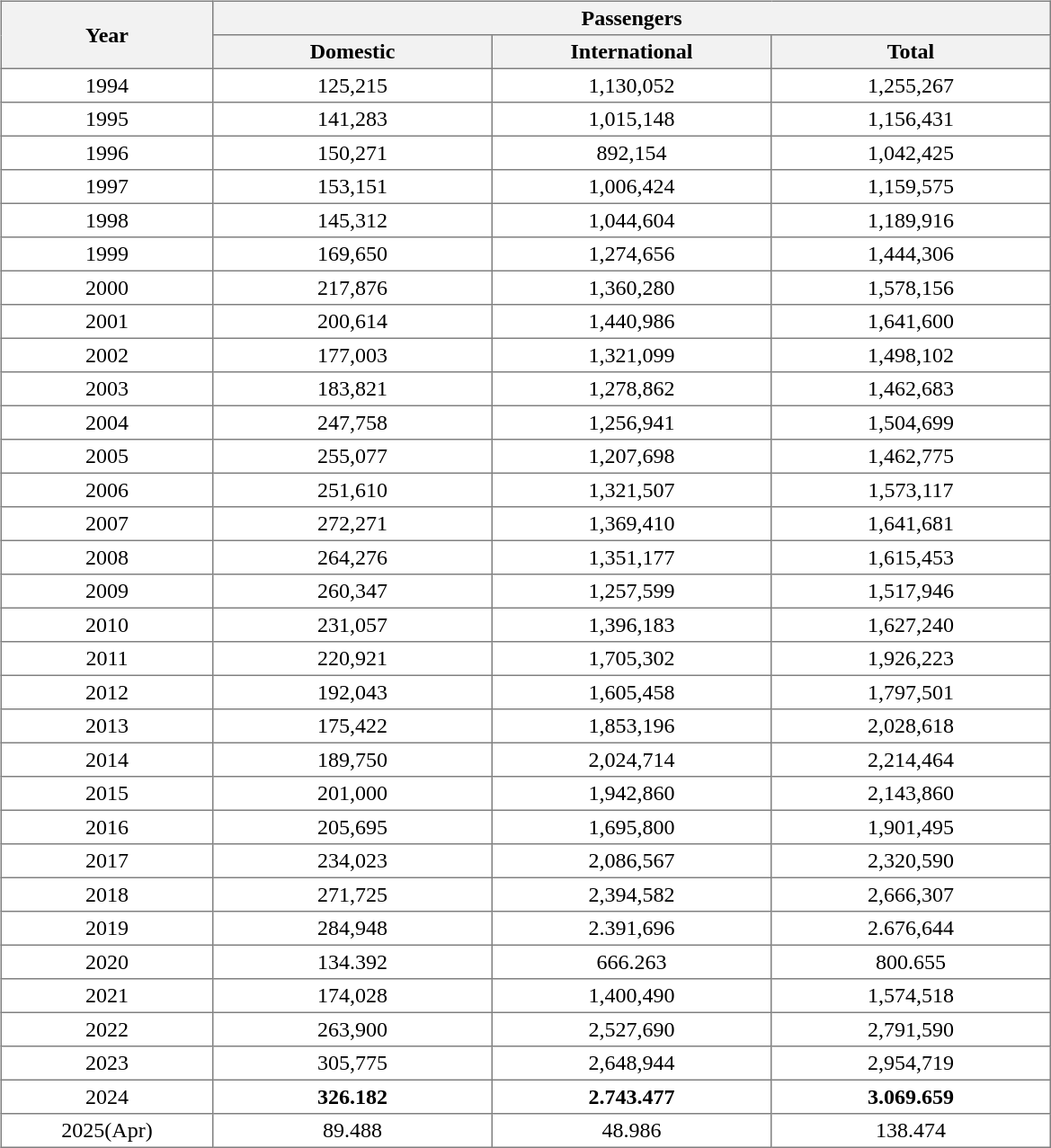<table>
<tr valign="top">
<td><br><table class="toccolours" border="1" cellpadding="3" style="border-collapse:collapse">
<tr style="background:#f2f2f2;">
<th style="text-align:center; width:150px;" rowspan="2">Year</th>
<th style="text-align:center; width:200px;" colspan="3">Passengers</th>
</tr>
<tr style="background:#f2f2f2;">
<th style="text-align:center; width:200px;">Domestic</th>
<th style="text-align:center; width:200px;">International</th>
<th style="text-align:center; width:200px;">Total</th>
</tr>
<tr>
<td style="text-align:center; width:150px;">1994</td>
<td style="text-align:center; width:150px;">125,215</td>
<td style="text-align:center; width:150px;">1,130,052</td>
<td style="text-align:center; width:150px;">1,255,267</td>
</tr>
<tr>
<td style="text-align:center; width:150px;">1995</td>
<td style="text-align:center; width:150px;">141,283</td>
<td style="text-align:center; width:150px;">1,015,148</td>
<td style="text-align:center; width:150px;">1,156,431</td>
</tr>
<tr>
<td style="text-align:center; width:150px;">1996</td>
<td style="text-align:center; width:150px;">150,271</td>
<td style="text-align:center; width:150px;">892,154</td>
<td style="text-align:center; width:150px;">1,042,425</td>
</tr>
<tr>
<td style="text-align:center; width:150px;">1997</td>
<td style="text-align:center; width:150px;">153,151</td>
<td style="text-align:center; width:150px;">1,006,424</td>
<td style="text-align:center; width:150px;">1,159,575</td>
</tr>
<tr>
<td style="text-align:center; width:150px;">1998</td>
<td style="text-align:center; width:150px;">145,312</td>
<td style="text-align:center; width:150px;">1,044,604</td>
<td style="text-align:center; width:150px;">1,189,916</td>
</tr>
<tr>
<td style="text-align:center; width:150px;">1999</td>
<td style="text-align:center; width:150px;">169,650</td>
<td style="text-align:center; width:150px;">1,274,656</td>
<td style="text-align:center; width:150px;">1,444,306</td>
</tr>
<tr>
<td style="text-align:center; width:150px;">2000</td>
<td style="text-align:center; width:150px;">217,876</td>
<td style="text-align:center; width:150px;">1,360,280</td>
<td style="text-align:center; width:150px;">1,578,156</td>
</tr>
<tr>
<td style="text-align:center; width:150px;">2001</td>
<td style="text-align:center; width:150px;">200,614</td>
<td style="text-align:center; width:150px;">1,440,986</td>
<td style="text-align:center; width:150px;">1,641,600</td>
</tr>
<tr>
<td style="text-align:center; width:150px;">2002</td>
<td style="text-align:center; width:150px;">177,003</td>
<td style="text-align:center; width:150px;">1,321,099</td>
<td style="text-align:center; width:150px;">1,498,102</td>
</tr>
<tr>
<td style="text-align:center; width:150px;">2003</td>
<td style="text-align:center; width:150px;">183,821</td>
<td style="text-align:center; width:150px;">1,278,862</td>
<td style="text-align:center; width:150px;">1,462,683</td>
</tr>
<tr>
<td style="text-align:center; width:150px;">2004</td>
<td style="text-align:center; width:150px;">247,758</td>
<td style="text-align:center; width:150px;">1,256,941</td>
<td style="text-align:center; width:150px;">1,504,699</td>
</tr>
<tr>
<td style="text-align:center; width:150px;">2005</td>
<td style="text-align:center; width:150px;">255,077</td>
<td style="text-align:center; width:150px;">1,207,698</td>
<td style="text-align:center; width:150px;">1,462,775</td>
</tr>
<tr>
<td style="text-align:center; width:150px;">2006</td>
<td style="text-align:center; width:150px;">251,610</td>
<td style="text-align:center; width:150px;">1,321,507</td>
<td style="text-align:center; width:150px;">1,573,117</td>
</tr>
<tr>
<td style="text-align:center; width:150px;">2007</td>
<td style="text-align:center; width:150px;">272,271</td>
<td style="text-align:center; width:150px;">1,369,410</td>
<td style="text-align:center; width:150px;">1,641,681</td>
</tr>
<tr>
<td style="text-align:center; width:150px;">2008</td>
<td style="text-align:center; width:150px;">264,276</td>
<td style="text-align:center; width:150px;">1,351,177</td>
<td style="text-align:center; width:150px;">1,615,453</td>
</tr>
<tr>
<td style="text-align:center; width:150px;">2009</td>
<td style="text-align:center; width:150px;">260,347</td>
<td style="text-align:center; width:150px;">1,257,599</td>
<td style="text-align:center; width:150px;">1,517,946</td>
</tr>
<tr>
<td style="text-align:center; width:150px;">2010</td>
<td style="text-align:center; width:150px;">231,057</td>
<td style="text-align:center; width:150px;">1,396,183</td>
<td style="text-align:center; width:150px;">1,627,240</td>
</tr>
<tr>
<td style="text-align:center; width:150px;">2011</td>
<td style="text-align:center; width:150px;">220,921</td>
<td style="text-align:center; width:150px;">1,705,302</td>
<td style="text-align:center; width:150px;">1,926,223</td>
</tr>
<tr>
<td style="text-align:center; width:150px;">2012</td>
<td style="text-align:center; width:150px;">192,043</td>
<td style="text-align:center; width:150px;">1,605,458</td>
<td style="text-align:center; width:150px;">1,797,501</td>
</tr>
<tr>
<td style="text-align:center; width:150px;">2013</td>
<td style="text-align:center; width:150px;">175,422</td>
<td style="text-align:center; width:150px;">1,853,196</td>
<td style="text-align:center; width:150px;">2,028,618</td>
</tr>
<tr>
<td style="text-align:center; width:150px;">2014</td>
<td style="text-align:center; width:150px;">189,750</td>
<td style="text-align:center; width:150px;">2,024,714</td>
<td style="text-align:center; width:150px;">2,214,464</td>
</tr>
<tr>
<td style="text-align:center; width:150px;">2015</td>
<td style="text-align:center; width:150px;">201,000</td>
<td style="text-align:center; width:150px;">1,942,860</td>
<td style="text-align:center; width:150px;">2,143,860</td>
</tr>
<tr>
<td style="text-align:center; width:150px;">2016</td>
<td style="text-align:center; width:150px;">205,695</td>
<td style="text-align:center; width:150px;">1,695,800</td>
<td style="text-align:center; width:150px;">1,901,495</td>
</tr>
<tr>
<td style="text-align:center; width:150px;">2017</td>
<td style="text-align:center; width:150px;">234,023</td>
<td style="text-align:center; width:150px;">2,086,567</td>
<td style="text-align:center; width:150px;">2,320,590</td>
</tr>
<tr>
<td style="text-align:center; width:150px;">2018</td>
<td style="text-align:center; width:150px;">271,725</td>
<td style="text-align:center; width:150px;">2,394,582</td>
<td style="text-align:center; width:150px;">2,666,307</td>
</tr>
<tr>
<td style="text-align:center; width:150px;">2019</td>
<td style="text-align:center; width:150px;">284,948</td>
<td style="text-align:center; width:150px;">2.391,696</td>
<td style="text-align:center; width:150px;">2.676,644</td>
</tr>
<tr>
<td style="text-align:center; width:150px;">2020</td>
<td style="text-align:center; width:150px;">134.392</td>
<td style="text-align:center; width:150px;">666.263</td>
<td style="text-align:center; width:150px;">800.655</td>
</tr>
<tr>
<td style="text-align:center; width:150px;">2021</td>
<td style="text-align:center; width:150px;">174,028</td>
<td style="text-align:center; width:150px;">1,400,490</td>
<td style="text-align:center; width:150px;">1,574,518</td>
</tr>
<tr>
<td style="text-align:center; width:150px;">2022</td>
<td style="text-align:center; width:150px;">263,900</td>
<td style="text-align:center; width:150px;">2,527,690</td>
<td style="text-align:center; width:150px;">2,791,590</td>
</tr>
<tr>
<td style="text-align:center; width:150px;">2023</td>
<td style="text-align:center; width:150px;">305,775</td>
<td style="text-align:center; width:150px;">2,648,944</td>
<td style="text-align:center; width:150px;">2,954,719</td>
</tr>
<tr>
<td style="text-align:center; width:150px;">2024</td>
<td style="text-align:center; width:150px;"><strong>326.182</strong></td>
<td style="text-align:center; width:150px;"><strong>2.743.477</strong></td>
<td style="text-align:center; width:150px;"><strong>3.069.659</strong></td>
</tr>
<tr>
<td style="text-align:center; width:150px;">2025(Apr)</td>
<td style="text-align:center; width:150px;">89.488</td>
<td style="text-align:center; width:150px;">48.986</td>
<td style="text-align:center; width:150px;">138.474</td>
</tr>
</table>
</td>
</tr>
</table>
